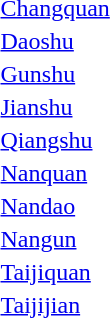<table>
<tr>
<td><a href='#'>Changquan</a></td>
<td></td>
<td></td>
<td></td>
</tr>
<tr>
<td><a href='#'>Daoshu</a></td>
<td></td>
<td></td>
<td></td>
</tr>
<tr>
<td><a href='#'>Gunshu</a></td>
<td></td>
<td></td>
<td></td>
</tr>
<tr>
<td><a href='#'>Jianshu</a></td>
<td></td>
<td></td>
<td></td>
</tr>
<tr>
<td><a href='#'>Qiangshu</a></td>
<td></td>
<td></td>
<td></td>
</tr>
<tr>
<td><a href='#'>Nanquan</a></td>
<td></td>
<td></td>
<td></td>
</tr>
<tr>
<td><a href='#'>Nandao</a></td>
<td></td>
<td></td>
<td></td>
</tr>
<tr>
<td><a href='#'>Nangun</a></td>
<td></td>
<td></td>
<td></td>
</tr>
<tr>
<td><a href='#'>Taijiquan</a></td>
<td></td>
<td></td>
<td></td>
</tr>
<tr>
<td><a href='#'>Taijijian</a></td>
<td></td>
<td></td>
<td></td>
</tr>
</table>
